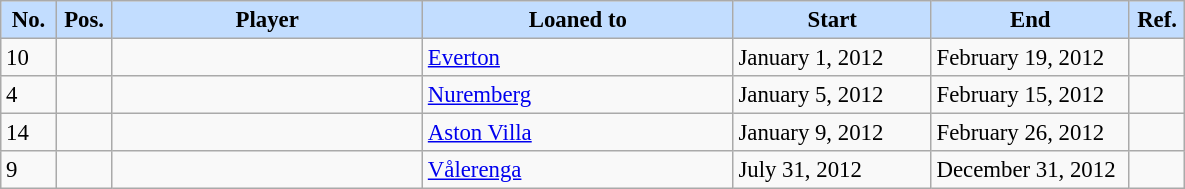<table class="wikitable sortable" style="text-align:left; font-size:95%;">
<tr>
<th style="background:#c2ddff; width:30px;"><strong>No.</strong></th>
<th style="background:#c2ddff; width:30px;"><strong>Pos.</strong></th>
<th style="background:#c2ddff; width:200px;"><strong>Player</strong></th>
<th style="background:#c2ddff; width:200px;"><strong>Loaned to</strong></th>
<th style="background:#c2ddff; width:125px;"><strong>Start</strong></th>
<th style="background:#c2ddff; width:125px;"><strong>End</strong></th>
<th style="background:#c2ddff; width:30px;"><strong>Ref.</strong></th>
</tr>
<tr>
<td>10</td>
<td align=center></td>
<td></td>
<td> <a href='#'>Everton</a></td>
<td>January 1, 2012</td>
<td>February 19, 2012</td>
<td></td>
</tr>
<tr>
<td>4</td>
<td align=center></td>
<td></td>
<td> <a href='#'>Nuremberg</a></td>
<td>January 5, 2012</td>
<td>February 15, 2012</td>
<td></td>
</tr>
<tr>
<td>14</td>
<td align=center></td>
<td></td>
<td> <a href='#'>Aston Villa</a></td>
<td>January 9, 2012</td>
<td>February 26, 2012</td>
<td></td>
</tr>
<tr>
<td>9</td>
<td align=center></td>
<td></td>
<td> <a href='#'>Vålerenga</a></td>
<td>July 31, 2012</td>
<td>December 31, 2012</td>
<td></td>
</tr>
</table>
